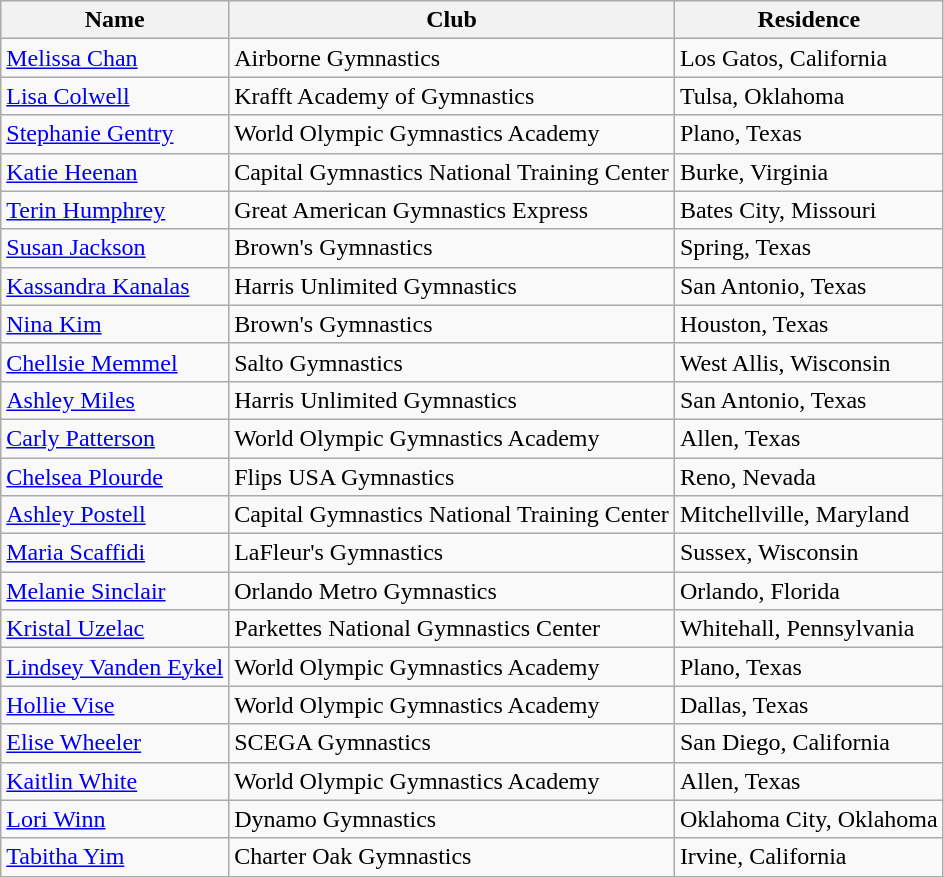<table class="wikitable">
<tr>
<th>Name</th>
<th>Club</th>
<th>Residence</th>
</tr>
<tr>
<td><a href='#'>Melissa Chan</a></td>
<td>Airborne Gymnastics</td>
<td>Los Gatos, California</td>
</tr>
<tr>
<td><a href='#'>Lisa Colwell</a></td>
<td>Krafft Academy of Gymnastics</td>
<td>Tulsa, Oklahoma</td>
</tr>
<tr>
<td><a href='#'>Stephanie Gentry</a></td>
<td>World Olympic Gymnastics Academy</td>
<td>Plano, Texas</td>
</tr>
<tr>
<td><a href='#'>Katie Heenan</a></td>
<td>Capital Gymnastics National Training Center</td>
<td>Burke, Virginia</td>
</tr>
<tr>
<td><a href='#'>Terin Humphrey</a></td>
<td>Great American Gymnastics Express</td>
<td>Bates City, Missouri</td>
</tr>
<tr>
<td><a href='#'>Susan Jackson</a></td>
<td>Brown's Gymnastics</td>
<td>Spring, Texas</td>
</tr>
<tr>
<td><a href='#'>Kassandra Kanalas</a></td>
<td>Harris Unlimited Gymnastics</td>
<td>San Antonio, Texas</td>
</tr>
<tr>
<td><a href='#'>Nina Kim</a></td>
<td>Brown's Gymnastics</td>
<td>Houston, Texas</td>
</tr>
<tr>
<td><a href='#'>Chellsie Memmel</a></td>
<td>Salto Gymnastics</td>
<td>West Allis, Wisconsin</td>
</tr>
<tr>
<td><a href='#'>Ashley Miles</a></td>
<td>Harris Unlimited Gymnastics</td>
<td>San Antonio, Texas</td>
</tr>
<tr>
<td><a href='#'>Carly Patterson</a></td>
<td>World Olympic Gymnastics Academy</td>
<td>Allen, Texas</td>
</tr>
<tr>
<td><a href='#'>Chelsea Plourde</a></td>
<td>Flips USA Gymnastics</td>
<td>Reno, Nevada</td>
</tr>
<tr>
<td><a href='#'>Ashley Postell</a></td>
<td>Capital Gymnastics National Training Center</td>
<td>Mitchellville, Maryland</td>
</tr>
<tr>
<td><a href='#'>Maria Scaffidi</a></td>
<td>LaFleur's Gymnastics</td>
<td>Sussex, Wisconsin</td>
</tr>
<tr>
<td><a href='#'>Melanie Sinclair</a></td>
<td>Orlando Metro Gymnastics</td>
<td>Orlando, Florida</td>
</tr>
<tr>
<td><a href='#'>Kristal Uzelac</a></td>
<td>Parkettes National Gymnastics Center</td>
<td>Whitehall, Pennsylvania</td>
</tr>
<tr>
<td><a href='#'>Lindsey Vanden Eykel</a></td>
<td>World Olympic Gymnastics Academy</td>
<td>Plano, Texas</td>
</tr>
<tr>
<td><a href='#'>Hollie Vise</a></td>
<td>World Olympic Gymnastics Academy</td>
<td>Dallas, Texas</td>
</tr>
<tr>
<td><a href='#'>Elise Wheeler</a></td>
<td>SCEGA Gymnastics</td>
<td>San Diego, California</td>
</tr>
<tr>
<td><a href='#'>Kaitlin White</a></td>
<td>World Olympic Gymnastics Academy</td>
<td>Allen, Texas</td>
</tr>
<tr>
<td><a href='#'>Lori Winn</a></td>
<td>Dynamo Gymnastics</td>
<td>Oklahoma City, Oklahoma</td>
</tr>
<tr>
<td><a href='#'>Tabitha Yim</a></td>
<td>Charter Oak Gymnastics</td>
<td>Irvine, California</td>
</tr>
</table>
